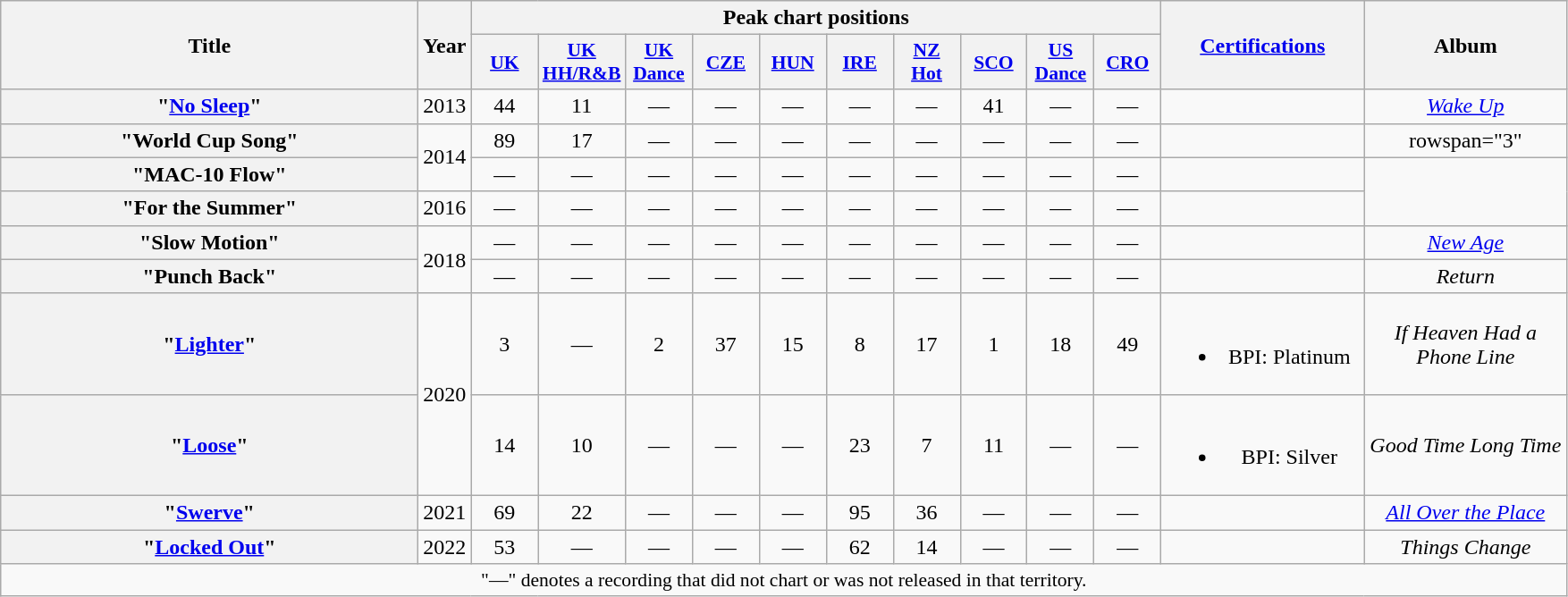<table class="wikitable plainrowheaders" style="text-align:center;">
<tr>
<th scope="col" rowspan="2" style="width:19em;">Title</th>
<th scope="col" rowspan="2" style="width:1em;">Year</th>
<th colspan="10" scope="col">Peak chart positions</th>
<th scope="col" rowspan="2" style="width:9em;"><a href='#'>Certifications</a></th>
<th scope="col" rowspan="2" style="width:9em;">Album</th>
</tr>
<tr>
<th scope="col" style="width:3em;font-size:90%;"><a href='#'>UK</a><br></th>
<th scope="col" style="width:3em;font-size:90%;"><a href='#'>UK<br>HH/R&B</a><br></th>
<th scope="col" style="width:3em;font-size:90%;"><a href='#'>UK<br>Dance</a><br></th>
<th scope="col" style="width:3em;font-size:90%;"><a href='#'>CZE</a><br></th>
<th scope="col" style="width:3em;font-size: 90%;"><a href='#'>HUN</a><br></th>
<th scope="col" style="width:3em;font-size:90%;"><a href='#'>IRE</a><br></th>
<th scope="col" style="width:3em;font-size:90%;"><a href='#'>NZ<br>Hot</a><br></th>
<th scope="col" style="width:3em;font-size:90%;"><a href='#'>SCO</a></th>
<th scope="col" style="width:3em;font-size:90%;"><a href='#'>US<br>Dance</a><br></th>
<th scope="col" style="width:3em;font-size:90%;"><a href='#'>CRO</a></th>
</tr>
<tr>
<th scope="row">"<a href='#'>No Sleep</a>"<br></th>
<td>2013</td>
<td>44</td>
<td>11</td>
<td>—</td>
<td>—</td>
<td>—</td>
<td>—</td>
<td>—</td>
<td>41</td>
<td>—</td>
<td>—</td>
<td></td>
<td><em><a href='#'>Wake Up</a></em></td>
</tr>
<tr>
<th scope="row">"World Cup Song"<br></th>
<td rowspan="2">2014</td>
<td>89</td>
<td>17</td>
<td>—</td>
<td>—</td>
<td>—</td>
<td>—</td>
<td>—</td>
<td>—</td>
<td>—</td>
<td>—</td>
<td></td>
<td>rowspan="3" </td>
</tr>
<tr>
<th scope="row">"MAC-10 Flow"<br></th>
<td>—</td>
<td>—</td>
<td>—</td>
<td>—</td>
<td>—</td>
<td>—</td>
<td>—</td>
<td>—</td>
<td>—</td>
<td>—</td>
<td></td>
</tr>
<tr>
<th scope="row">"For the Summer"<br></th>
<td>2016</td>
<td>—</td>
<td>—</td>
<td>—</td>
<td>—</td>
<td>—</td>
<td>—</td>
<td>—</td>
<td>—</td>
<td>—</td>
<td>—</td>
<td></td>
</tr>
<tr>
<th scope="row">"Slow Motion"<br></th>
<td rowspan="2">2018</td>
<td>—</td>
<td>—</td>
<td>—</td>
<td>—</td>
<td>—</td>
<td>—</td>
<td>—</td>
<td>—</td>
<td>—</td>
<td>—</td>
<td></td>
<td><em><a href='#'>New Age</a></em></td>
</tr>
<tr>
<th scope="row">"Punch Back"<br></th>
<td>—</td>
<td>—</td>
<td>—</td>
<td>—</td>
<td>—</td>
<td>—</td>
<td>—</td>
<td>—</td>
<td>—</td>
<td>—</td>
<td></td>
<td><em>Return</em></td>
</tr>
<tr>
<th scope="row">"<a href='#'>Lighter</a>"<br></th>
<td rowspan="2">2020</td>
<td>3</td>
<td>—</td>
<td>2</td>
<td>37</td>
<td>15</td>
<td>8</td>
<td>17</td>
<td>1</td>
<td>18</td>
<td>49</td>
<td><br><ul><li>BPI: Platinum</li></ul></td>
<td><em>If Heaven Had a Phone Line</em></td>
</tr>
<tr>
<th scope="row">"<a href='#'>Loose</a>"<br></th>
<td>14</td>
<td>10</td>
<td>—</td>
<td>—</td>
<td>—</td>
<td>23</td>
<td>7</td>
<td>11</td>
<td>—</td>
<td>—</td>
<td><br><ul><li>BPI: Silver</li></ul></td>
<td><em>Good Time Long Time</em></td>
</tr>
<tr>
<th scope="row">"<a href='#'>Swerve</a>"<br></th>
<td>2021</td>
<td>69</td>
<td>22</td>
<td>—</td>
<td>—</td>
<td>—</td>
<td>95</td>
<td>36</td>
<td>—</td>
<td>—</td>
<td>—</td>
<td></td>
<td><em><a href='#'>All Over the Place</a></em></td>
</tr>
<tr>
<th scope="row">"<a href='#'>Locked Out</a>"<br></th>
<td>2022</td>
<td>53</td>
<td>—</td>
<td>—</td>
<td>—</td>
<td>—</td>
<td>62</td>
<td>14</td>
<td>—</td>
<td>—</td>
<td>—</td>
<td></td>
<td><em>Things Change</em></td>
</tr>
<tr>
<td colspan="14" style="font-size:90%">"—" denotes a recording that did not chart or was not released in that territory.</td>
</tr>
</table>
